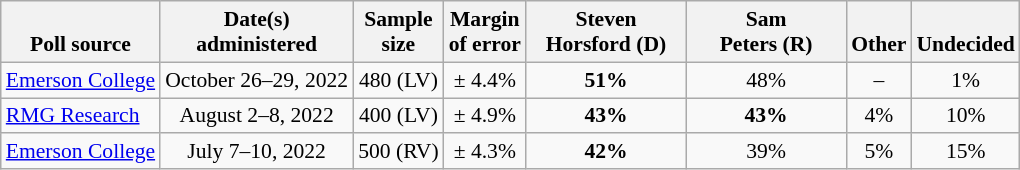<table class="wikitable" style="font-size:90%;text-align:center;">
<tr style="vertical-align:bottom">
<th>Poll source</th>
<th>Date(s)<br>administered</th>
<th>Sample<br>size</th>
<th>Margin<br>of error</th>
<th style="width:100px;">Steven<br>Horsford (D)</th>
<th style="width:100px;">Sam<br>Peters (R)</th>
<th>Other</th>
<th>Undecided</th>
</tr>
<tr>
<td style="text-align:left;"><a href='#'>Emerson College</a></td>
<td>October 26–29, 2022</td>
<td>480 (LV)</td>
<td>± 4.4%</td>
<td><strong>51%</strong></td>
<td>48%</td>
<td>–</td>
<td>1%</td>
</tr>
<tr>
<td style="text-align:left;"><a href='#'>RMG Research</a></td>
<td>August 2–8, 2022</td>
<td>400 (LV)</td>
<td>± 4.9%</td>
<td><strong>43%</strong></td>
<td><strong>43%</strong></td>
<td>4%</td>
<td>10%</td>
</tr>
<tr>
<td style="text-align:left;"><a href='#'>Emerson College</a></td>
<td>July 7–10, 2022</td>
<td>500 (RV)</td>
<td>± 4.3%</td>
<td><strong>42%</strong></td>
<td>39%</td>
<td>5%</td>
<td>15%</td>
</tr>
</table>
